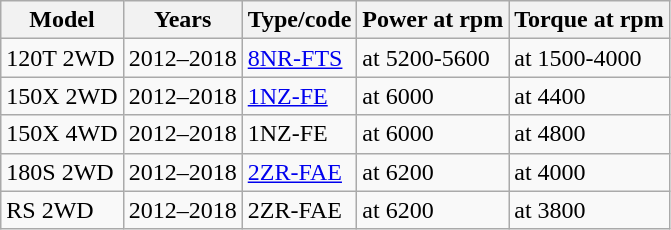<table class="wikitable">
<tr>
<th>Model</th>
<th>Years</th>
<th>Type/code</th>
<th>Power at rpm</th>
<th>Torque at rpm</th>
</tr>
<tr>
<td>120T 2WD</td>
<td>2012–2018</td>
<td> <a href='#'>8NR-FTS</a></td>
<td> at 5200-5600</td>
<td> at 1500-4000</td>
</tr>
<tr>
<td>150X 2WD</td>
<td>2012–2018</td>
<td> <a href='#'>1NZ-FE</a></td>
<td> at 6000</td>
<td> at 4400</td>
</tr>
<tr>
<td>150X 4WD</td>
<td>2012–2018</td>
<td> 1NZ-FE</td>
<td> at 6000</td>
<td> at 4800</td>
</tr>
<tr>
<td>180S 2WD</td>
<td>2012–2018</td>
<td> <a href='#'>2ZR-FAE</a></td>
<td> at 6200</td>
<td> at 4000</td>
</tr>
<tr>
<td>RS 2WD</td>
<td>2012–2018</td>
<td> 2ZR-FAE</td>
<td> at 6200</td>
<td> at 3800</td>
</tr>
</table>
